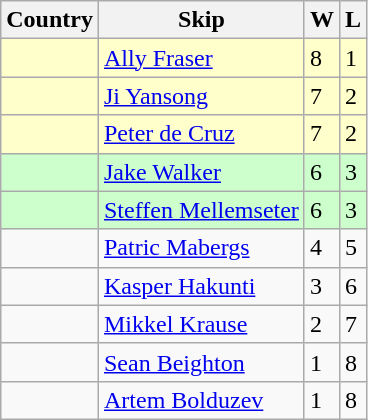<table class="wikitable">
<tr>
<th>Country</th>
<th>Skip</th>
<th>W</th>
<th>L</th>
</tr>
<tr bgcolor=#ffffcc>
<td></td>
<td><a href='#'>Ally Fraser</a></td>
<td>8</td>
<td>1</td>
</tr>
<tr bgcolor=#ffffcc>
<td></td>
<td><a href='#'>Ji Yansong</a></td>
<td>7</td>
<td>2</td>
</tr>
<tr bgcolor=#ffffcc>
<td></td>
<td><a href='#'>Peter de Cruz</a></td>
<td>7</td>
<td>2</td>
</tr>
<tr bgcolor=#ccffcc>
<td></td>
<td><a href='#'>Jake Walker</a></td>
<td>6</td>
<td>3</td>
</tr>
<tr bgcolor=#ccffcc>
<td></td>
<td><a href='#'>Steffen Mellemseter</a></td>
<td>6</td>
<td>3</td>
</tr>
<tr>
<td></td>
<td><a href='#'>Patric Mabergs</a></td>
<td>4</td>
<td>5</td>
</tr>
<tr>
<td></td>
<td><a href='#'>Kasper Hakunti</a></td>
<td>3</td>
<td>6</td>
</tr>
<tr>
<td></td>
<td><a href='#'>Mikkel Krause</a></td>
<td>2</td>
<td>7</td>
</tr>
<tr>
<td></td>
<td><a href='#'>Sean Beighton</a></td>
<td>1</td>
<td>8</td>
</tr>
<tr>
<td></td>
<td><a href='#'>Artem Bolduzev</a></td>
<td>1</td>
<td>8</td>
</tr>
</table>
